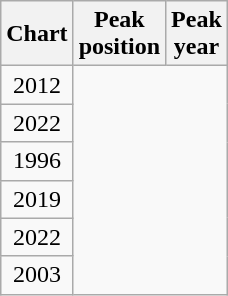<table class="wikitable sortable plainrowheaders" style="text-align:center">
<tr>
<th scope="col">Chart</th>
<th scope="col">Peak<br>position</th>
<th scope="col">Peak<br>year</th>
</tr>
<tr>
<td>2012</td>
</tr>
<tr>
<td>2022</td>
</tr>
<tr>
<td>1996</td>
</tr>
<tr>
<td>2019</td>
</tr>
<tr>
<td>2022</td>
</tr>
<tr>
<td>2003</td>
</tr>
</table>
